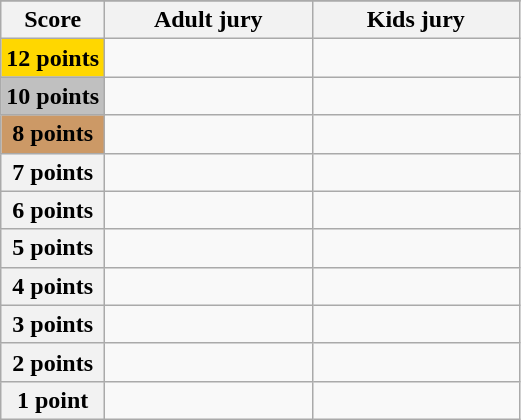<table class="wikitable">
<tr>
</tr>
<tr>
<th scope="col" width="20%">Score</th>
<th scope="col" width="40%">Adult jury</th>
<th scope="col" width="40%">Kids jury</th>
</tr>
<tr>
<th scope="row" style="background:gold">12 points</th>
<td></td>
<td></td>
</tr>
<tr>
<th scope="row" style="background:silver">10 points</th>
<td></td>
<td></td>
</tr>
<tr>
<th scope="row" style="background:#CC9966">8 points</th>
<td></td>
<td></td>
</tr>
<tr>
<th scope="row">7 points</th>
<td></td>
<td></td>
</tr>
<tr>
<th scope="row">6 points</th>
<td></td>
<td></td>
</tr>
<tr>
<th scope="row">5 points</th>
<td></td>
<td></td>
</tr>
<tr>
<th scope="row">4 points</th>
<td></td>
<td></td>
</tr>
<tr>
<th scope="row">3 points</th>
<td></td>
<td></td>
</tr>
<tr>
<th scope="row">2 points</th>
<td></td>
<td></td>
</tr>
<tr>
<th scope="row">1 point</th>
<td></td>
<td></td>
</tr>
</table>
